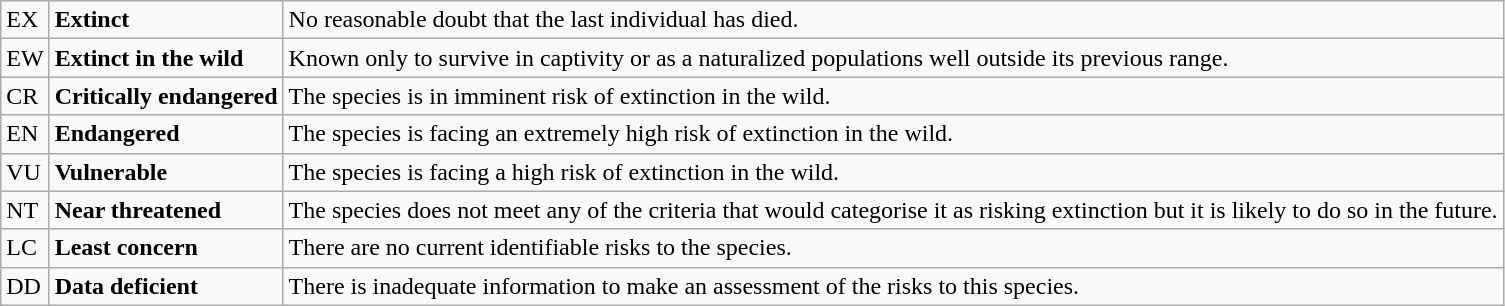<table class="wikitable" style="text-align:left">
<tr>
<td>EX</td>
<td><strong>Extinct</strong></td>
<td>No reasonable doubt that the last individual has died.</td>
</tr>
<tr>
<td>EW</td>
<td><strong>Extinct in the wild</strong></td>
<td>Known only to survive in captivity or as a naturalized populations well outside its previous range.</td>
</tr>
<tr>
<td>CR</td>
<td><strong>Critically endangered</strong></td>
<td>The species is in imminent risk of extinction in the wild.</td>
</tr>
<tr>
<td>EN</td>
<td><strong>Endangered</strong></td>
<td>The species is facing an extremely high risk of extinction in the wild.</td>
</tr>
<tr>
<td>VU</td>
<td><strong>Vulnerable</strong></td>
<td>The species is facing a high risk of extinction in the wild.</td>
</tr>
<tr>
<td>NT</td>
<td><strong>Near threatened</strong></td>
<td>The species does not meet any of the criteria that would categorise it as risking extinction but it is likely to do so in the future.</td>
</tr>
<tr>
<td>LC</td>
<td><strong>Least concern</strong></td>
<td>There are no current identifiable risks to the species.</td>
</tr>
<tr>
<td>DD</td>
<td><strong>Data deficient</strong></td>
<td>There is inadequate information to make an assessment of the risks to this species.</td>
</tr>
</table>
